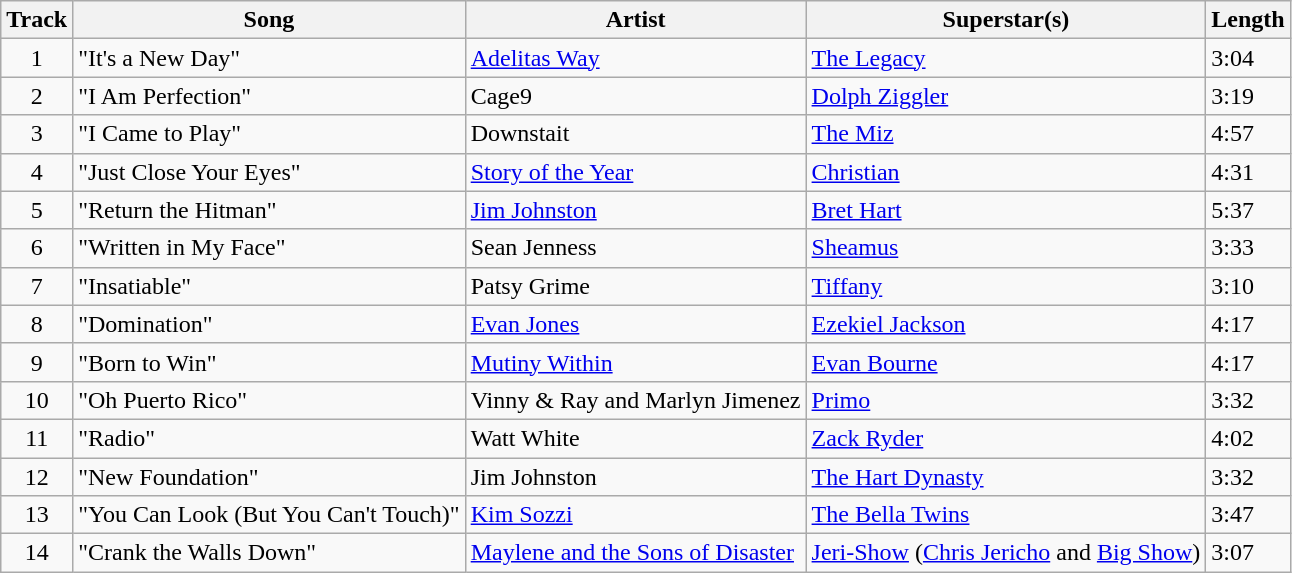<table class="wikitable">
<tr>
<th>Track</th>
<th>Song</th>
<th>Artist</th>
<th>Superstar(s)</th>
<th>Length</th>
</tr>
<tr>
<td align=center>1</td>
<td>"It's a New Day"</td>
<td><a href='#'>Adelitas Way</a></td>
<td><a href='#'>The Legacy</a></td>
<td>3:04</td>
</tr>
<tr>
<td align=center>2</td>
<td>"I Am Perfection"</td>
<td>Cage9</td>
<td><a href='#'>Dolph Ziggler</a></td>
<td>3:19</td>
</tr>
<tr>
<td align=center>3</td>
<td>"I Came to Play"</td>
<td>Downstait</td>
<td><a href='#'>The Miz</a></td>
<td>4:57</td>
</tr>
<tr>
<td align=center>4</td>
<td>"Just Close Your Eyes"</td>
<td><a href='#'>Story of the Year</a></td>
<td><a href='#'>Christian</a></td>
<td>4:31</td>
</tr>
<tr>
<td align=center>5</td>
<td>"Return the Hitman"</td>
<td><a href='#'>Jim Johnston</a></td>
<td><a href='#'>Bret Hart</a></td>
<td>5:37</td>
</tr>
<tr>
<td align=center>6</td>
<td>"Written in My Face"</td>
<td>Sean Jenness</td>
<td><a href='#'>Sheamus</a></td>
<td>3:33</td>
</tr>
<tr>
<td align=center>7</td>
<td>"Insatiable"</td>
<td>Patsy Grime</td>
<td><a href='#'>Tiffany</a></td>
<td>3:10</td>
</tr>
<tr>
<td align=center>8</td>
<td>"Domination"</td>
<td><a href='#'>Evan Jones</a></td>
<td><a href='#'>Ezekiel Jackson</a></td>
<td>4:17</td>
</tr>
<tr>
<td align=center>9</td>
<td>"Born to Win"</td>
<td><a href='#'>Mutiny Within</a></td>
<td><a href='#'>Evan Bourne</a></td>
<td>4:17</td>
</tr>
<tr>
<td align=center>10</td>
<td>"Oh Puerto Rico"</td>
<td>Vinny & Ray and Marlyn Jimenez</td>
<td><a href='#'>Primo</a></td>
<td>3:32</td>
</tr>
<tr>
<td align=center>11</td>
<td>"Radio"</td>
<td>Watt White</td>
<td><a href='#'>Zack Ryder</a></td>
<td>4:02</td>
</tr>
<tr>
<td align=center>12</td>
<td>"New Foundation"</td>
<td>Jim Johnston</td>
<td><a href='#'>The Hart Dynasty</a></td>
<td>3:32</td>
</tr>
<tr>
<td align=center>13</td>
<td>"You Can Look (But You Can't Touch)"</td>
<td><a href='#'>Kim Sozzi</a></td>
<td><a href='#'>The Bella Twins</a></td>
<td>3:47</td>
</tr>
<tr>
<td align=center>14</td>
<td>"Crank the Walls Down"</td>
<td><a href='#'>Maylene and the Sons of Disaster</a></td>
<td><a href='#'>Jeri-Show</a> (<a href='#'>Chris Jericho</a> and <a href='#'>Big Show</a>)</td>
<td>3:07</td>
</tr>
</table>
